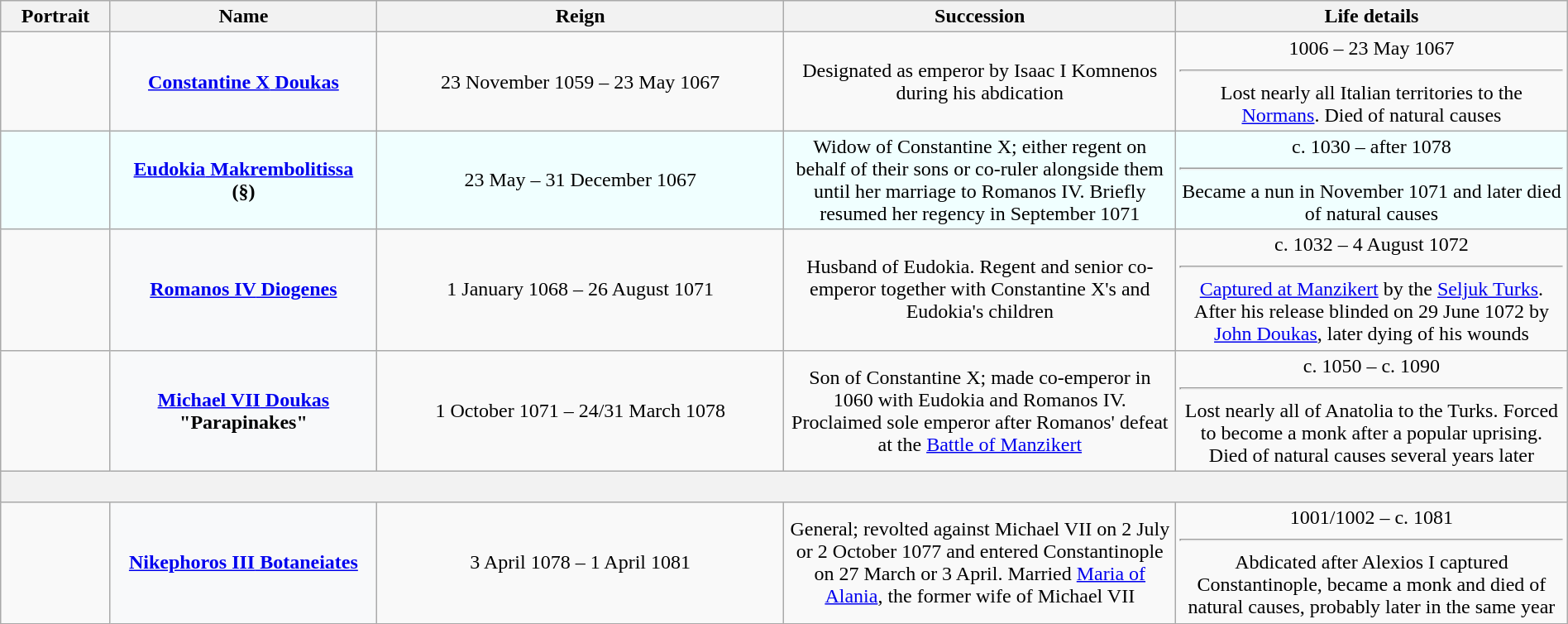<table class="wikitable plainrowheaders" style="width:100%; text-align:center">
<tr>
<th scope=col width="7%">Portrait</th>
<th scope=col width="17%">Name</th>
<th scope=col width="26%">Reign</th>
<th scope=col width="25%">Succession</th>
<th scope=col width="25%">Life details</th>
</tr>
<tr>
<td></td>
<th scope=row style="text-align:center; background:#F8F9FA"><a href='#'><strong>Constantine X</strong> Doukas</a><br></th>
<td>23 November 1059 – 23 May 1067<br></td>
<td>Designated as emperor by Isaac I Komnenos during his abdication</td>
<td> 1006 – 23 May 1067<br><hr>Lost nearly all Italian territories to the <a href='#'>Normans</a>. Died of natural causes</td>
</tr>
<tr>
<td style="background:#F0FFFF"></td>
<th scope=row style="text-align:center; background:#F0FFFF"><a href='#'><strong>Eudokia</strong> Makrembolitissa</a><br> (§)</th>
<td style="background:#F0FFFF">23 May – 31 December 1067<br></td>
<td style="background:#F0FFFF">Widow of Constantine X; either regent on behalf of their sons or co-ruler alongside them until her marriage to Romanos IV. Briefly resumed her regency in September 1071</td>
<td style="background:#F0FFFF">c. 1030 – after 1078<hr>Became a nun in November 1071 and later died of natural causes</td>
</tr>
<tr>
<td><br></td>
<th scope=row style="text-align:center; background:#F8F9FA"><a href='#'><strong>Romanos IV</strong> Diogenes</a><br></th>
<td>1 January 1068 – 26 August 1071<br></td>
<td>Husband of Eudokia. Regent and senior co-emperor together with Constantine X's and Eudokia's children</td>
<td>c. 1032 – 4 August 1072<br><hr><a href='#'>Captured at Manzikert</a> by the <a href='#'>Seljuk Turks</a>. After his release blinded on 29 June 1072 by <a href='#'>John Doukas</a>, later dying of his wounds</td>
</tr>
<tr>
<td></td>
<th scope=row style="text-align:center; background:#F8F9FA"><a href='#'><strong>Michael VII</strong> Doukas</a> "Parapinakes"<br></th>
<td>1 October 1071 – 24/31 March 1078<br></td>
<td>Son of Constantine X; made co-emperor in 1060 with Eudokia and Romanos IV. Proclaimed sole emperor after Romanos' defeat at the <a href='#'>Battle of Manzikert</a></td>
<td>c. 1050 – c. 1090<br><hr>Lost nearly all of Anatolia to the Turks. Forced to become a monk after a popular uprising. Died of natural causes several years later</td>
</tr>
<tr>
<th colspan=5> </th>
</tr>
<tr>
<td></td>
<th scope=row style="text-align:center; background:#F8F9FA"><a href='#'><strong>Nikephoros III</strong> Botaneiates</a><br></th>
<td>3 April 1078 – 1 April 1081<br></td>
<td>General; revolted against Michael VII on 2 July or 2 October 1077 and entered Constantinople on 27 March or 3 April. Married <a href='#'>Maria of Alania</a>, the former wife of Michael VII</td>
<td>1001/1002 – c. 1081<br><hr>Abdicated after Alexios I captured Constantinople, became a monk and died of natural causes, probably later in the same year</td>
</tr>
</table>
